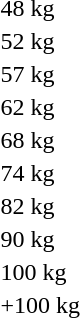<table>
<tr>
<td>48 kg</td>
<td></td>
<td></td>
<td></td>
</tr>
<tr>
<td>52 kg</td>
<td></td>
<td></td>
<td></td>
</tr>
<tr>
<td>57 kg</td>
<td></td>
<td></td>
<td></td>
</tr>
<tr>
<td>62 kg</td>
<td></td>
<td></td>
<td></td>
</tr>
<tr>
<td>68 kg</td>
<td></td>
<td></td>
<td></td>
</tr>
<tr>
<td>74 kg</td>
<td></td>
<td></td>
<td></td>
</tr>
<tr>
<td>82 kg</td>
<td></td>
<td></td>
<td></td>
</tr>
<tr>
<td>90 kg</td>
<td></td>
<td></td>
<td></td>
</tr>
<tr>
<td>100 kg</td>
<td></td>
<td></td>
<td></td>
</tr>
<tr>
<td>+100 kg</td>
<td></td>
<td></td>
<td></td>
</tr>
</table>
